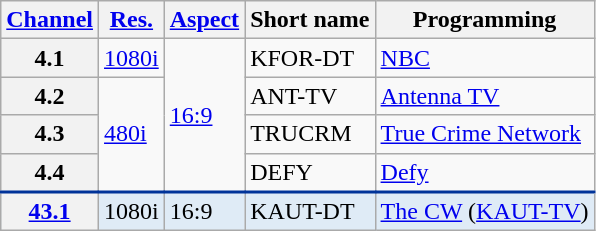<table class="wikitable">
<tr>
<th scope = "col"><a href='#'>Channel</a></th>
<th scope = "col"><a href='#'>Res.</a></th>
<th scope = "col"><a href='#'>Aspect</a></th>
<th scope = "col">Short name</th>
<th scope = "col">Programming</th>
</tr>
<tr>
<th scope = "row">4.1</th>
<td><a href='#'>1080i</a></td>
<td rowspan="4"><a href='#'>16:9</a></td>
<td>KFOR-DT</td>
<td><a href='#'>NBC</a></td>
</tr>
<tr>
<th scope = "row">4.2</th>
<td rowspan="3"><a href='#'>480i</a></td>
<td>ANT-TV</td>
<td><a href='#'>Antenna TV</a></td>
</tr>
<tr>
<th scope = "row">4.3</th>
<td>TRUCRM</td>
<td><a href='#'>True Crime Network</a></td>
</tr>
<tr>
<th scope = "row">4.4</th>
<td>DEFY</td>
<td><a href='#'>Defy</a></td>
</tr>
<tr style="background-color:#DFEBF6; border-top: 2px solid #003399;">
<th scope = "row"><a href='#'>43.1</a></th>
<td>1080i</td>
<td>16:9</td>
<td>KAUT-DT</td>
<td><a href='#'>The CW</a> (<a href='#'>KAUT-TV</a>)</td>
</tr>
</table>
